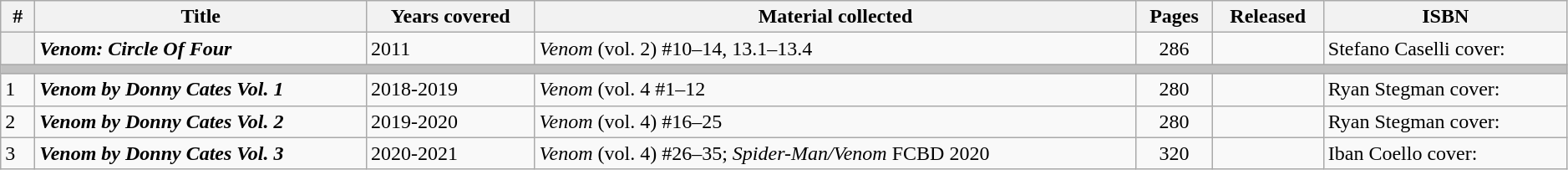<table class="wikitable sortable" width=99%>
<tr>
<th class="unsortable" width=20px>#</th>
<th>Title</th>
<th>Years covered</th>
<th class="unsortable">Material collected</th>
<th>Pages</th>
<th>Released</th>
<th class="unsortable">ISBN</th>
</tr>
<tr>
<th style="background-color: light grey;"></th>
<td><strong><em>Venom: Circle Of Four</em></strong></td>
<td>2011</td>
<td><em>Venom</em> (vol. 2) #10–14, 13.1–13.4</td>
<td style="text-align: center;">286</td>
<td></td>
<td>Stefano Caselli cover: </td>
</tr>
<tr>
<th colspan=7 style="background-color: silver;"></th>
</tr>
<tr>
<td>1</td>
<td><strong><em>Venom by Donny Cates Vol. 1</em></strong></td>
<td>2018-2019</td>
<td><em>Venom</em> (vol. 4 #1–12</td>
<td style="text-align: center;">280</td>
<td></td>
<td>Ryan Stegman cover: </td>
</tr>
<tr>
<td>2</td>
<td><strong><em>Venom by Donny Cates Vol. 2</em></strong></td>
<td>2019-2020</td>
<td><em>Venom</em> (vol. 4) #16–25</td>
<td style="text-align: center;">280</td>
<td></td>
<td>Ryan Stegman cover: </td>
</tr>
<tr>
<td>3</td>
<td><strong><em>Venom by Donny Cates Vol. 3</em></strong></td>
<td>2020-2021</td>
<td><em>Venom</em> (vol. 4) #26–35; <em>Spider-Man/Venom</em> FCBD 2020</td>
<td style="text-align: center;">320</td>
<td></td>
<td>Iban Coello cover: </td>
</tr>
</table>
